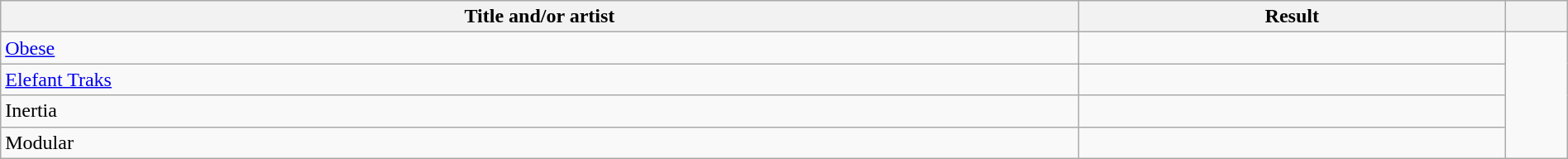<table class="wikitable" width="100%">
<tr>
<th scope="col">Title and/or artist</th>
<th scope="col">Result</th>
<th scope="col"></th>
</tr>
<tr>
<td><a href='#'>Obese</a></td>
<td></td>
<td rowspan="4"></td>
</tr>
<tr>
<td><a href='#'>Elefant Traks</a></td>
<td></td>
</tr>
<tr>
<td>Inertia</td>
<td></td>
</tr>
<tr>
<td>Modular</td>
<td></td>
</tr>
</table>
